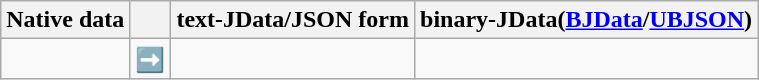<table class="wikitable tpl-blanktable">
<tr>
<th>Native data</th>
<th></th>
<th>text-JData/JSON form</th>
<th>binary-JData(<a href='#'>BJData</a>/<a href='#'>UBJSON</a>)</th>
</tr>
<tr>
<td></td>
<td>➡️</td>
<td></td>
<td></td>
</tr>
</table>
